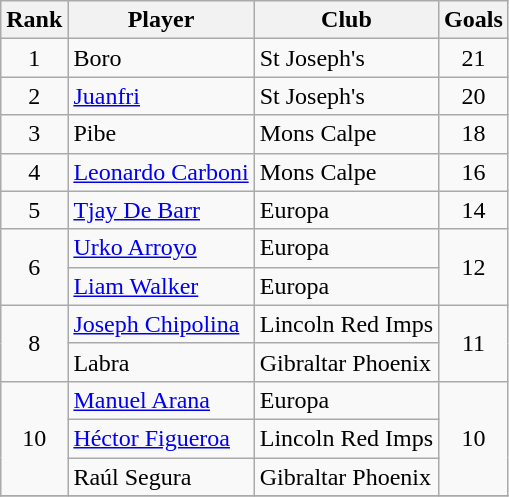<table class="wikitable" style="text-align:center">
<tr>
<th>Rank</th>
<th>Player</th>
<th>Club</th>
<th>Goals</th>
</tr>
<tr>
<td>1</td>
<td align="left"> Boro</td>
<td align="left">St Joseph's</td>
<td>21</td>
</tr>
<tr>
<td rowspan=1>2</td>
<td align="left"> <a href='#'>Juanfri</a></td>
<td align="left">St Joseph's</td>
<td rowspan=1>20</td>
</tr>
<tr>
<td>3</td>
<td align="left"> Pibe</td>
<td align="left">Mons Calpe</td>
<td>18</td>
</tr>
<tr>
<td rowspan=1>4</td>
<td align="left"> <a href='#'>Leonardo Carboni</a></td>
<td align="left">Mons Calpe</td>
<td rowspan=1>16</td>
</tr>
<tr>
<td>5</td>
<td align="left"> <a href='#'>Tjay De Barr</a></td>
<td align="left">Europa</td>
<td>14</td>
</tr>
<tr>
<td rowspan=2>6</td>
<td align="left"> <a href='#'>Urko Arroyo</a></td>
<td align="left">Europa</td>
<td rowspan=2>12</td>
</tr>
<tr>
<td align="left"> <a href='#'>Liam Walker</a></td>
<td align="left">Europa</td>
</tr>
<tr>
<td rowspan=2>8</td>
<td align="left"> <a href='#'>Joseph Chipolina</a></td>
<td align="left">Lincoln Red Imps</td>
<td rowspan=2>11</td>
</tr>
<tr>
<td align="left"> Labra</td>
<td align="left">Gibraltar Phoenix</td>
</tr>
<tr>
<td rowspan=3>10</td>
<td align="left"> <a href='#'>Manuel Arana</a></td>
<td align="left">Europa</td>
<td rowspan=3>10</td>
</tr>
<tr>
<td align="left"> <a href='#'>Héctor Figueroa</a></td>
<td align="left">Lincoln Red Imps</td>
</tr>
<tr>
<td align="left"> Raúl Segura</td>
<td align="left">Gibraltar Phoenix</td>
</tr>
<tr>
</tr>
</table>
